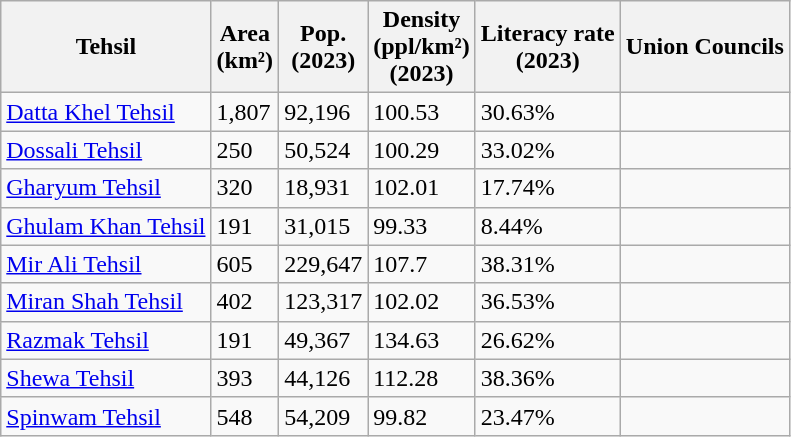<table class="wikitable sortable static-row-numbers static-row-header-hash">
<tr>
<th>Tehsil</th>
<th>Area<br>(km²)</th>
<th>Pop.<br>(2023)</th>
<th>Density<br>(ppl/km²)<br>(2023)</th>
<th>Literacy rate<br>(2023)</th>
<th>Union Councils</th>
</tr>
<tr>
<td><a href='#'>Datta Khel Tehsil</a></td>
<td>1,807</td>
<td>92,196</td>
<td>100.53</td>
<td>30.63%</td>
<td></td>
</tr>
<tr>
<td><a href='#'>Dossali Tehsil</a></td>
<td>250</td>
<td>50,524</td>
<td>100.29</td>
<td>33.02%</td>
<td></td>
</tr>
<tr>
<td><a href='#'>Gharyum Tehsil</a></td>
<td>320</td>
<td>18,931</td>
<td>102.01</td>
<td>17.74%</td>
<td></td>
</tr>
<tr>
<td><a href='#'>Ghulam Khan Tehsil</a></td>
<td>191</td>
<td>31,015</td>
<td>99.33</td>
<td>8.44%</td>
<td></td>
</tr>
<tr>
<td><a href='#'>Mir Ali Tehsil</a></td>
<td>605</td>
<td>229,647</td>
<td>107.7</td>
<td>38.31%</td>
<td></td>
</tr>
<tr>
<td><a href='#'>Miran Shah Tehsil</a></td>
<td>402</td>
<td>123,317</td>
<td>102.02</td>
<td>36.53%</td>
<td></td>
</tr>
<tr>
<td><a href='#'>Razmak Tehsil</a></td>
<td>191</td>
<td>49,367</td>
<td>134.63</td>
<td>26.62%</td>
<td></td>
</tr>
<tr>
<td><a href='#'>Shewa Tehsil</a></td>
<td>393</td>
<td>44,126</td>
<td>112.28</td>
<td>38.36%</td>
<td></td>
</tr>
<tr>
<td><a href='#'>Spinwam Tehsil</a></td>
<td>548</td>
<td>54,209</td>
<td>99.82</td>
<td>23.47%</td>
<td></td>
</tr>
</table>
